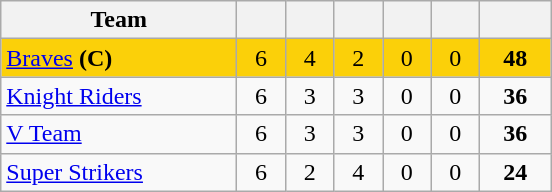<table class="wikitable" style="text-align:center">
<tr>
<th width="150">Team</th>
<th width="25"></th>
<th width="25"></th>
<th width="25"></th>
<th width="25"></th>
<th width="25"></th>
<th width="40"></th>
</tr>
<tr style="background:#fbd009">
<td style="text-align:left"><a href='#'>Braves</a> <strong>(C)</strong></td>
<td>6</td>
<td>4</td>
<td>2</td>
<td>0</td>
<td>0</td>
<td><strong>48</strong></td>
</tr>
<tr>
<td style="text-align:left"><a href='#'>Knight Riders</a></td>
<td>6</td>
<td>3</td>
<td>3</td>
<td>0</td>
<td>0</td>
<td><strong>36</strong></td>
</tr>
<tr>
<td style="text-align:left"><a href='#'>V Team</a></td>
<td>6</td>
<td>3</td>
<td>3</td>
<td>0</td>
<td>0</td>
<td><strong>36</strong></td>
</tr>
<tr>
<td style="text-align:left"><a href='#'>Super Strikers</a></td>
<td>6</td>
<td>2</td>
<td>4</td>
<td>0</td>
<td>0</td>
<td><strong>24</strong></td>
</tr>
</table>
